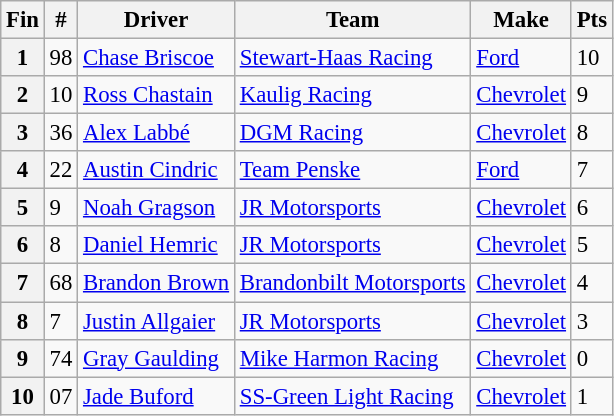<table class="wikitable" style="font-size:95%">
<tr>
<th>Fin</th>
<th>#</th>
<th>Driver</th>
<th>Team</th>
<th>Make</th>
<th>Pts</th>
</tr>
<tr>
<th>1</th>
<td>98</td>
<td><a href='#'>Chase Briscoe</a></td>
<td><a href='#'>Stewart-Haas Racing</a></td>
<td><a href='#'>Ford</a></td>
<td>10</td>
</tr>
<tr>
<th>2</th>
<td>10</td>
<td><a href='#'>Ross Chastain</a></td>
<td><a href='#'>Kaulig Racing</a></td>
<td><a href='#'>Chevrolet</a></td>
<td>9</td>
</tr>
<tr>
<th>3</th>
<td>36</td>
<td><a href='#'>Alex Labbé</a></td>
<td><a href='#'>DGM Racing</a></td>
<td><a href='#'>Chevrolet</a></td>
<td>8</td>
</tr>
<tr>
<th>4</th>
<td>22</td>
<td><a href='#'>Austin Cindric</a></td>
<td><a href='#'>Team Penske</a></td>
<td><a href='#'>Ford</a></td>
<td>7</td>
</tr>
<tr>
<th>5</th>
<td>9</td>
<td><a href='#'>Noah Gragson</a></td>
<td><a href='#'>JR Motorsports</a></td>
<td><a href='#'>Chevrolet</a></td>
<td>6</td>
</tr>
<tr>
<th>6</th>
<td>8</td>
<td><a href='#'>Daniel Hemric</a></td>
<td><a href='#'>JR Motorsports</a></td>
<td><a href='#'>Chevrolet</a></td>
<td>5</td>
</tr>
<tr>
<th>7</th>
<td>68</td>
<td><a href='#'>Brandon Brown</a></td>
<td><a href='#'>Brandonbilt Motorsports</a></td>
<td><a href='#'>Chevrolet</a></td>
<td>4</td>
</tr>
<tr>
<th>8</th>
<td>7</td>
<td><a href='#'>Justin Allgaier</a></td>
<td><a href='#'>JR Motorsports</a></td>
<td><a href='#'>Chevrolet</a></td>
<td>3</td>
</tr>
<tr>
<th>9</th>
<td>74</td>
<td><a href='#'>Gray Gaulding</a></td>
<td><a href='#'>Mike Harmon Racing</a></td>
<td><a href='#'>Chevrolet</a></td>
<td>0</td>
</tr>
<tr>
<th>10</th>
<td>07</td>
<td><a href='#'>Jade Buford</a></td>
<td><a href='#'>SS-Green Light Racing</a></td>
<td><a href='#'>Chevrolet</a></td>
<td>1</td>
</tr>
</table>
